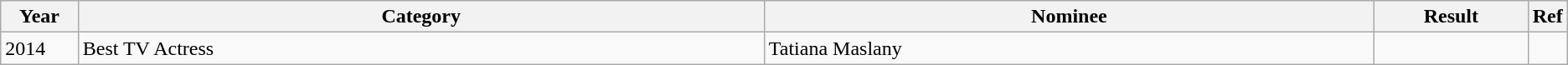<table class="wikitable">
<tr>
<th width=5%>Year</th>
<th width=45%>Category</th>
<th width=40%>Nominee</th>
<th width=10%>Result</th>
<th width=3%>Ref</th>
</tr>
<tr>
<td>2014</td>
<td>Best TV Actress</td>
<td>Tatiana Maslany</td>
<td></td>
<td></td>
</tr>
</table>
